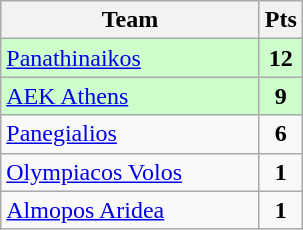<table class="wikitable" style="text-align: center;">
<tr>
<th width=165>Team</th>
<th width=20>Pts</th>
</tr>
<tr bgcolor="#ccffcc">
<td align=left><a href='#'>Panathinaikos</a></td>
<td><strong>12</strong></td>
</tr>
<tr bgcolor="#ccffcc">
<td align=left><a href='#'>AEK Athens</a></td>
<td><strong>9</strong></td>
</tr>
<tr>
<td align=left><a href='#'>Panegialios</a></td>
<td><strong>6</strong></td>
</tr>
<tr>
<td align=left><a href='#'>Olympiacos Volos</a></td>
<td><strong>1</strong></td>
</tr>
<tr>
<td align=left><a href='#'>Almopos Aridea</a></td>
<td><strong>1</strong></td>
</tr>
</table>
